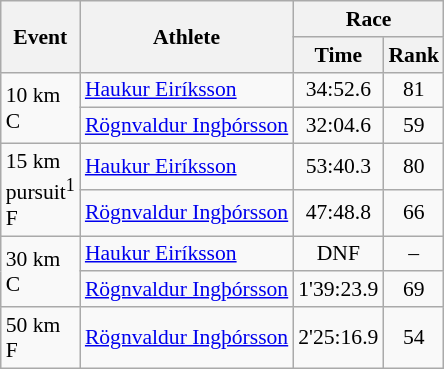<table class="wikitable" border="1" style="font-size:90%">
<tr>
<th rowspan=2>Event</th>
<th rowspan=2>Athlete</th>
<th colspan=2>Race</th>
</tr>
<tr>
<th>Time</th>
<th>Rank</th>
</tr>
<tr>
<td rowspan=2>10 km <br> C</td>
<td><a href='#'>Haukur Eiríksson</a></td>
<td align=center>34:52.6</td>
<td align=center>81</td>
</tr>
<tr>
<td><a href='#'>Rögnvaldur Ingþórsson</a></td>
<td align=center>32:04.6</td>
<td align=center>59</td>
</tr>
<tr>
<td rowspan=2>15 km <br> pursuit<sup>1</sup> <br> F</td>
<td><a href='#'>Haukur Eiríksson</a></td>
<td align=center>53:40.3</td>
<td align=center>80</td>
</tr>
<tr>
<td><a href='#'>Rögnvaldur Ingþórsson</a></td>
<td align=center>47:48.8</td>
<td align=center>66</td>
</tr>
<tr>
<td rowspan=2>30 km <br> C</td>
<td><a href='#'>Haukur Eiríksson</a></td>
<td align=center>DNF</td>
<td align=center>–</td>
</tr>
<tr>
<td><a href='#'>Rögnvaldur Ingþórsson</a></td>
<td align=center>1'39:23.9</td>
<td align=center>69</td>
</tr>
<tr>
<td>50 km <br> F</td>
<td><a href='#'>Rögnvaldur Ingþórsson</a></td>
<td align=center>2'25:16.9</td>
<td align=center>54</td>
</tr>
</table>
